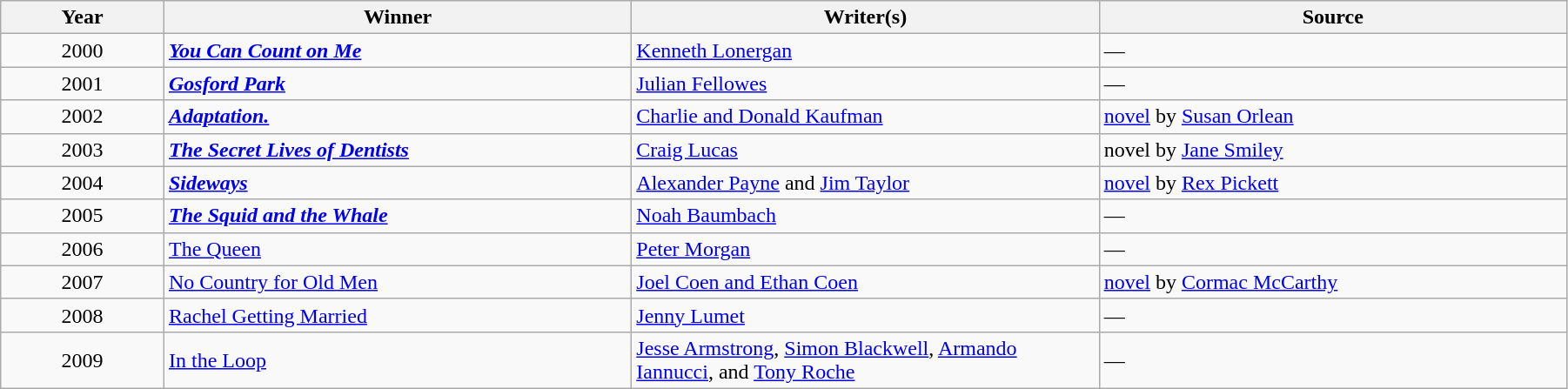<table class="wikitable" width="95%" cellpadding="5">
<tr>
<th width="100"><strong>Year</strong></th>
<th width="300"><strong>Winner</strong></th>
<th width="300"><strong>Writer(s)</strong></th>
<th width="300"><strong>Source</strong></th>
</tr>
<tr>
<td style="text-align:center;">2000</td>
<td><strong><em><a href='#'>You Can Count on Me</a></em></strong></td>
<td><a href='#'>Kenneth Lonergan</a></td>
<td>—</td>
</tr>
<tr>
<td style="text-align:center;">2001</td>
<td><strong><em><a href='#'>Gosford Park</a></em></strong></td>
<td><a href='#'>Julian Fellowes</a></td>
<td>—</td>
</tr>
<tr>
<td style="text-align:center;">2002</td>
<td><strong><em><a href='#'>Adaptation.</a></em></strong></td>
<td><a href='#'>Charlie and Donald Kaufman</a></td>
<td><a href='#'>novel</a> by <a href='#'>Susan Orlean</a></td>
</tr>
<tr>
<td style="text-align:center;">2003</td>
<td><strong><em><a href='#'>The Secret Lives of Dentists</a></em></strong></td>
<td><a href='#'>Craig Lucas</a></td>
<td>novel by <a href='#'>Jane Smiley</a></td>
</tr>
<tr>
<td style="text-align:center;">2004</td>
<td><strong><em><a href='#'>Sideways</a></em></strong></td>
<td><a href='#'>Alexander Payne</a> and <a href='#'>Jim Taylor</a></td>
<td><a href='#'>novel</a> by <a href='#'>Rex Pickett</a></td>
</tr>
<tr>
<td style="text-align:center;">2005</td>
<td><strong> <em><a href='#'>The Squid and the Whale</a><strong><em></td>
<td><a href='#'>Noah Baumbach</a></td>
<td>—</td>
</tr>
<tr>
<td style="text-align:center;">2006</td>
<td></em></strong><a href='#'>The Queen</a><strong><em></td>
<td><a href='#'>Peter Morgan</a></td>
<td>—</td>
</tr>
<tr>
<td style="text-align:center;">2007</td>
<td></em></strong><a href='#'>No Country for Old Men</a><strong><em></td>
<td><a href='#'>Joel Coen and Ethan Coen</a></td>
<td><a href='#'>novel</a> by <a href='#'>Cormac McCarthy</a></td>
</tr>
<tr>
<td style="text-align:center;">2008</td>
<td></em></strong><a href='#'>Rachel Getting Married</a><strong><em></td>
<td><a href='#'>Jenny Lumet</a></td>
<td>—</td>
</tr>
<tr>
<td style="text-align:center;">2009</td>
<td></em></strong><a href='#'>In the Loop</a><strong><em></td>
<td><a href='#'>Jesse Armstrong</a>, <a href='#'>Simon Blackwell</a>, <a href='#'>Armando Iannucci</a>, and <a href='#'>Tony Roche</a></td>
<td>—</td>
</tr>
</table>
